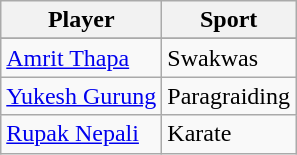<table class="wikitable">
<tr>
<th>Player</th>
<th>Sport</th>
</tr>
<tr style="background-color: #FFF68F; font-weight: bold;">
</tr>
<tr>
<td><a href='#'>Amrit Thapa</a></td>
<td>Swakwas</td>
</tr>
<tr>
<td><a href='#'>Yukesh Gurung</a></td>
<td>Paragraiding</td>
</tr>
<tr>
<td><a href='#'>Rupak Nepali</a></td>
<td>Karate</td>
</tr>
</table>
